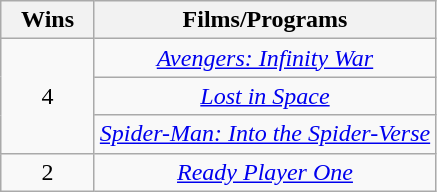<table class="wikitable" style="text-align: center;">
<tr>
<th scope="col" width="55">Wins</th>
<th scope="col" align="center">Films/Programs</th>
</tr>
<tr>
<td rowspan=3 style="text-align:center">4</td>
<td><em><a href='#'>Avengers: Infinity War</a></em></td>
</tr>
<tr>
<td><em><a href='#'>Lost in Space</a></em></td>
</tr>
<tr>
<td><em><a href='#'>Spider-Man: Into the Spider-Verse</a></em></td>
</tr>
<tr>
<td style="text-align:center">2</td>
<td><em><a href='#'>Ready Player One</a></em></td>
</tr>
</table>
